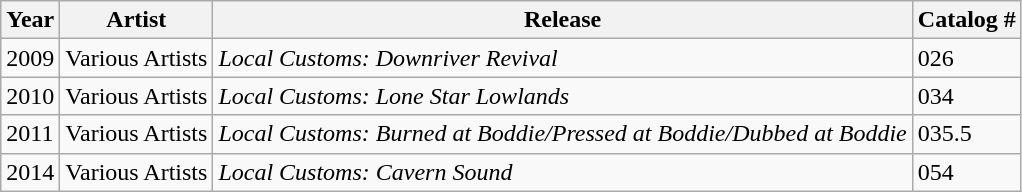<table class="wikitable sortable">
<tr>
<th>Year</th>
<th>Artist</th>
<th>Release</th>
<th>Catalog #</th>
</tr>
<tr>
<td>2009</td>
<td>Various Artists</td>
<td><em>Local Customs: Downriver Revival</em></td>
<td>026</td>
</tr>
<tr>
<td>2010</td>
<td>Various Artists</td>
<td><em>Local Customs: Lone Star Lowlands</em></td>
<td>034</td>
</tr>
<tr>
<td>2011</td>
<td>Various Artists</td>
<td><em>Local Customs: Burned at Boddie/Pressed at Boddie/Dubbed at Boddie</em></td>
<td>035.5</td>
</tr>
<tr>
<td>2014</td>
<td>Various Artists</td>
<td><em>Local Customs: Cavern Sound</em></td>
<td>054</td>
</tr>
</table>
